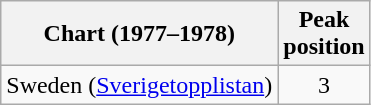<table class="wikitable">
<tr>
<th>Chart (1977–1978)</th>
<th>Peak<br>position</th>
</tr>
<tr>
<td>Sweden (<a href='#'>Sverigetopplistan</a>)</td>
<td align="center">3</td>
</tr>
</table>
